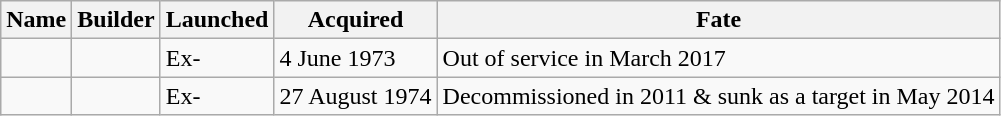<table class="wikitable">
<tr>
<th>Name</th>
<th>Builder</th>
<th>Launched</th>
<th>Acquired</th>
<th>Fate</th>
</tr>
<tr>
<td></td>
<td></td>
<td>Ex-</td>
<td>4 June 1973</td>
<td>Out of service in March 2017</td>
</tr>
<tr>
<td></td>
<td></td>
<td>Ex-</td>
<td>27 August 1974</td>
<td>Decommissioned in 2011 & sunk as a target in May 2014</td>
</tr>
</table>
